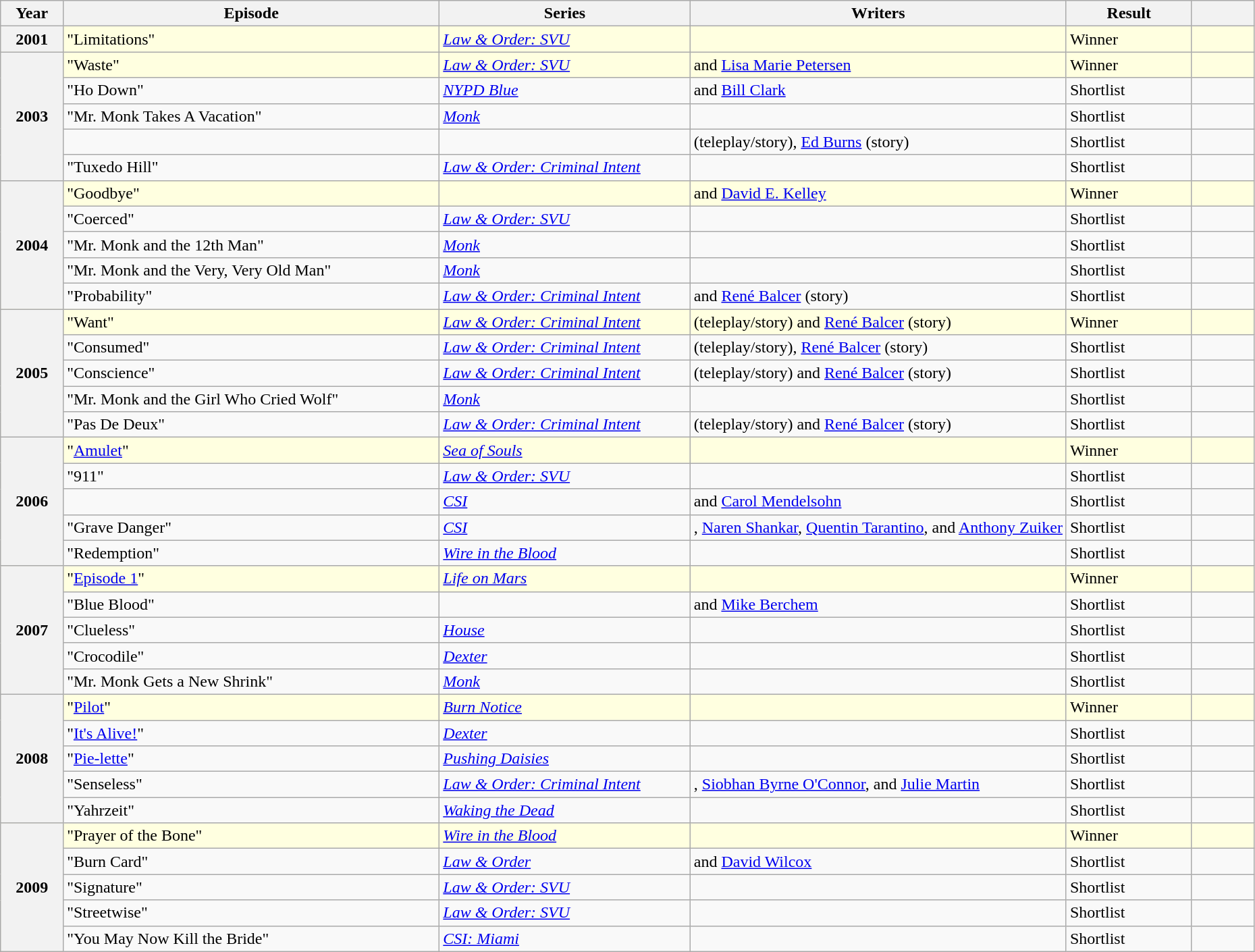<table class="wikitable sortable" style="wdith:100%">
<tr>
<th scope="col" width="5%">Year</th>
<th scope="col" width="30%">Episode</th>
<th scope="col" width="20%">Series</th>
<th scope="col" width="30%">Writers</th>
<th scope="col" width="10%">Result</th>
<th scope="col" width="5%"></th>
</tr>
<tr style="background:lightyellow;">
<th>2001</th>
<td>"Limitations"</td>
<td><em><a href='#'>Law & Order: SVU</a></em></td>
<td></td>
<td>Winner</td>
<td></td>
</tr>
<tr style="background:lightyellow;">
<th rowspan="5">2003</th>
<td>"Waste"</td>
<td><em><a href='#'>Law & Order: SVU</a></em></td>
<td> and <a href='#'>Lisa Marie Petersen</a></td>
<td>Winner</td>
<td></td>
</tr>
<tr>
<td>"Ho Down"</td>
<td><em><a href='#'>NYPD Blue</a></em></td>
<td> and <a href='#'>Bill Clark</a></td>
<td>Shortlist</td>
<td></td>
</tr>
<tr>
<td>"Mr. Monk Takes A Vacation"</td>
<td><em><a href='#'>Monk</a></em></td>
<td></td>
<td>Shortlist</td>
<td></td>
</tr>
<tr>
<td></td>
<td></td>
<td> (teleplay/story), <a href='#'>Ed Burns</a> (story)</td>
<td>Shortlist</td>
<td></td>
</tr>
<tr>
<td>"Tuxedo Hill"</td>
<td><em><a href='#'>Law & Order: Criminal Intent</a></em></td>
<td></td>
<td>Shortlist</td>
<td></td>
</tr>
<tr style="background:lightyellow;">
<th rowspan="5">2004</th>
<td>"Goodbye"</td>
<td></td>
<td> and <a href='#'>David E. Kelley</a></td>
<td>Winner</td>
<td></td>
</tr>
<tr>
<td>"Coerced"</td>
<td><em><a href='#'>Law & Order: SVU</a></em></td>
<td></td>
<td>Shortlist</td>
<td></td>
</tr>
<tr>
<td>"Mr. Monk and the 12th Man"</td>
<td><em><a href='#'>Monk</a></em></td>
<td></td>
<td>Shortlist</td>
<td></td>
</tr>
<tr>
<td>"Mr. Monk and the Very, Very Old Man"</td>
<td><em><a href='#'>Monk</a></em></td>
<td></td>
<td>Shortlist</td>
<td></td>
</tr>
<tr>
<td>"Probability"</td>
<td><em><a href='#'>Law & Order: Criminal Intent</a></em></td>
<td> and <a href='#'>René Balcer</a> (story)</td>
<td>Shortlist</td>
<td></td>
</tr>
<tr style="background:lightyellow;">
<th rowspan="5">2005</th>
<td>"Want"</td>
<td><em><a href='#'>Law & Order: Criminal Intent</a></em></td>
<td> (teleplay/story) and <a href='#'>René Balcer</a> (story)</td>
<td>Winner</td>
<td></td>
</tr>
<tr>
<td>"Consumed"</td>
<td><em><a href='#'>Law & Order: Criminal Intent</a></em></td>
<td> (teleplay/story), <a href='#'>René Balcer</a> (story)</td>
<td>Shortlist</td>
<td></td>
</tr>
<tr>
<td>"Conscience"</td>
<td><em><a href='#'>Law & Order: Criminal Intent</a></em></td>
<td> (teleplay/story) and <a href='#'>René Balcer</a> (story)</td>
<td>Shortlist</td>
<td></td>
</tr>
<tr>
<td>"Mr. Monk and the Girl Who Cried Wolf"</td>
<td><em><a href='#'>Monk</a></em></td>
<td></td>
<td>Shortlist</td>
<td></td>
</tr>
<tr>
<td>"Pas De Deux"</td>
<td><em><a href='#'>Law & Order: Criminal Intent</a></em></td>
<td> (teleplay/story) and <a href='#'>René Balcer</a> (story)</td>
<td>Shortlist</td>
<td></td>
</tr>
<tr style="background:lightyellow;">
<th rowspan="5">2006</th>
<td>"<a href='#'>Amulet</a>"</td>
<td><em><a href='#'>Sea of Souls</a></em></td>
<td></td>
<td>Winner</td>
<td></td>
</tr>
<tr>
<td>"911"</td>
<td><em><a href='#'>Law & Order: SVU</a></em></td>
<td></td>
<td>Shortlist</td>
<td></td>
</tr>
<tr>
<td></td>
<td><em><a href='#'>CSI</a></em></td>
<td> and <a href='#'>Carol Mendelsohn</a></td>
<td>Shortlist</td>
<td></td>
</tr>
<tr>
<td>"Grave Danger"</td>
<td><em><a href='#'>CSI</a></em></td>
<td>, <a href='#'>Naren Shankar</a>, <a href='#'>Quentin Tarantino</a>, and <a href='#'>Anthony Zuiker</a></td>
<td>Shortlist</td>
<td></td>
</tr>
<tr>
<td>"Redemption"</td>
<td><em><a href='#'>Wire in the Blood</a></em></td>
<td></td>
<td>Shortlist</td>
<td></td>
</tr>
<tr style="background:lightyellow;">
<th rowspan="5">2007</th>
<td>"<a href='#'>Episode 1</a>"</td>
<td><em><a href='#'>Life on Mars</a></em></td>
<td></td>
<td>Winner</td>
<td></td>
</tr>
<tr>
<td>"Blue Blood"</td>
<td></td>
<td> and <a href='#'>Mike Berchem</a></td>
<td>Shortlist</td>
<td></td>
</tr>
<tr>
<td>"Clueless"</td>
<td><em><a href='#'>House</a></em></td>
<td></td>
<td>Shortlist</td>
<td></td>
</tr>
<tr>
<td>"Crocodile"</td>
<td><em><a href='#'>Dexter</a></em></td>
<td></td>
<td>Shortlist</td>
<td></td>
</tr>
<tr>
<td>"Mr. Monk Gets a New Shrink"</td>
<td><em><a href='#'>Monk</a></em></td>
<td></td>
<td>Shortlist</td>
<td></td>
</tr>
<tr style="background:lightyellow;">
<th rowspan="5">2008</th>
<td>"<a href='#'>Pilot</a>"</td>
<td><em><a href='#'>Burn Notice</a></em></td>
<td></td>
<td>Winner</td>
<td></td>
</tr>
<tr>
<td>"<a href='#'>It's Alive!</a>"</td>
<td><em><a href='#'>Dexter</a></em></td>
<td></td>
<td>Shortlist</td>
<td></td>
</tr>
<tr>
<td>"<a href='#'>Pie-lette</a>"</td>
<td><em><a href='#'>Pushing Daisies</a></em></td>
<td></td>
<td>Shortlist</td>
<td></td>
</tr>
<tr>
<td>"Senseless"</td>
<td><em><a href='#'>Law & Order: Criminal Intent</a></em></td>
<td>, <a href='#'>Siobhan Byrne O'Connor</a>, and <a href='#'>Julie Martin</a></td>
<td>Shortlist</td>
<td></td>
</tr>
<tr>
<td>"Yahrzeit"</td>
<td><em><a href='#'>Waking the Dead</a></em></td>
<td></td>
<td>Shortlist</td>
<td></td>
</tr>
<tr style="background:lightyellow;">
<th rowspan="5">2009</th>
<td>"Prayer of the Bone"</td>
<td><em><a href='#'>Wire in the Blood</a></em></td>
<td></td>
<td>Winner</td>
<td></td>
</tr>
<tr>
<td>"Burn Card"</td>
<td><em><a href='#'>Law & Order</a></em></td>
<td> and <a href='#'>David Wilcox</a></td>
<td>Shortlist</td>
<td></td>
</tr>
<tr>
<td>"Signature"</td>
<td><em><a href='#'>Law & Order: SVU</a></em></td>
<td></td>
<td>Shortlist</td>
<td></td>
</tr>
<tr>
<td>"Streetwise"</td>
<td><em><a href='#'>Law & Order: SVU</a></em></td>
<td></td>
<td>Shortlist</td>
<td></td>
</tr>
<tr>
<td>"You May Now Kill the Bride"</td>
<td><em><a href='#'>CSI: Miami</a></em></td>
<td></td>
<td>Shortlist</td>
<td></td>
</tr>
</table>
